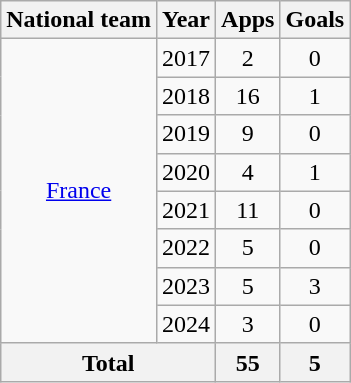<table class="wikitable" style="text-align: center;">
<tr>
<th>National team</th>
<th>Year</th>
<th>Apps</th>
<th>Goals</th>
</tr>
<tr>
<td rowspan="8"><a href='#'>France</a></td>
<td>2017</td>
<td>2</td>
<td>0</td>
</tr>
<tr>
<td>2018</td>
<td>16</td>
<td>1</td>
</tr>
<tr>
<td>2019</td>
<td>9</td>
<td>0</td>
</tr>
<tr>
<td>2020</td>
<td>4</td>
<td>1</td>
</tr>
<tr>
<td>2021</td>
<td>11</td>
<td>0</td>
</tr>
<tr>
<td>2022</td>
<td>5</td>
<td>0</td>
</tr>
<tr>
<td>2023</td>
<td>5</td>
<td>3</td>
</tr>
<tr>
<td>2024</td>
<td>3</td>
<td>0</td>
</tr>
<tr>
<th colspan="2">Total</th>
<th>55</th>
<th>5</th>
</tr>
</table>
